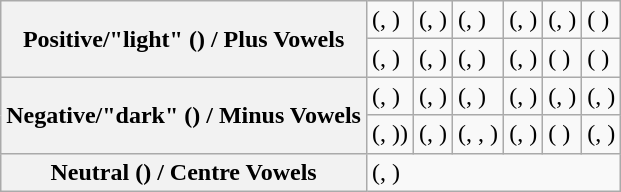<table class="wikitable">
<tr>
<th rowspan="2">Positive/"light" () / Plus Vowels<br></th>
<td> (, )</td>
<td> (, )</td>
<td> (, )</td>
<td> (, )</td>
<td> (, )</td>
<td>( )</td>
</tr>
<tr>
<td> (, )</td>
<td> (, )</td>
<td> (, )</td>
<td> (, )</td>
<td>( )</td>
<td>( )</td>
</tr>
<tr>
<th rowspan="2">Negative/"dark" () / Minus Vowels<br></th>
<td> (, )</td>
<td> (, )</td>
<td> (, )</td>
<td> (, )</td>
<td> (, )</td>
<td> (, )</td>
</tr>
<tr>
<td> (, ))</td>
<td> (, )</td>
<td> (, , )</td>
<td> (, )</td>
<td>( )</td>
<td> (, )</td>
</tr>
<tr>
<th>Neutral () / Centre Vowels<br></th>
<td colspan="6"> (, )</td>
</tr>
</table>
